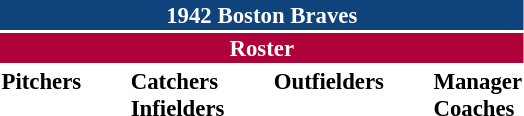<table class="toccolours" style="font-size: 95%;">
<tr>
<th colspan="10" style="background-color: #0f437c; color: white; text-align: center;">1942 Boston Braves</th>
</tr>
<tr>
<td colspan="10" style="background-color: #af0039; color: white; text-align: center;"><strong>Roster</strong></td>
</tr>
<tr>
<td valign="top"><strong>Pitchers</strong><br>













</td>
<td width="25px"></td>
<td valign="top"><strong>Catchers</strong><br>


<strong>Infielders</strong>









</td>
<td width="25px"></td>
<td valign="top"><strong>Outfielders</strong><br>




</td>
<td width="25px"></td>
<td valign="top"><strong>Manager</strong><br>
<strong>Coaches</strong>

</td>
</tr>
</table>
